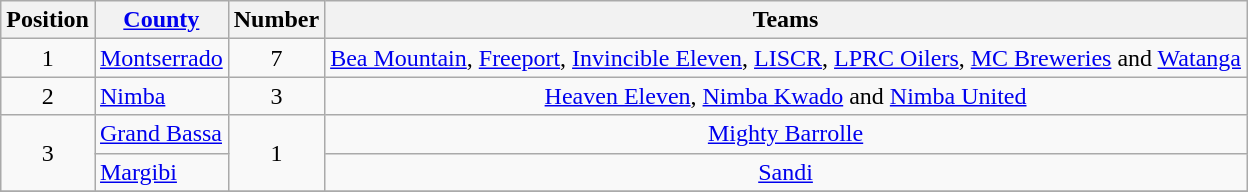<table class="wikitable">
<tr>
<th>Position</th>
<th><a href='#'>County</a></th>
<th>Number</th>
<th>Teams</th>
</tr>
<tr>
<td align=center>1</td>
<td><a href='#'>Montserrado</a></td>
<td align=center>7</td>
<td align=center><a href='#'>Bea Mountain</a>, <a href='#'>Freeport</a>, <a href='#'>Invincible Eleven</a>, <a href='#'>LISCR</a>, <a href='#'>LPRC Oilers</a>, <a href='#'>MC Breweries</a> and <a href='#'>Watanga</a></td>
</tr>
<tr>
<td rowspan=1 align=center>2</td>
<td><a href='#'>Nimba</a></td>
<td rowspan=1 align=center>3</td>
<td align=center><a href='#'>Heaven Eleven</a>, <a href='#'>Nimba Kwado</a> and <a href='#'>Nimba United</a></td>
</tr>
<tr>
<td rowspan=2 align=center>3</td>
<td><a href='#'>Grand Bassa</a></td>
<td rowspan=2 align=center>1</td>
<td align=center><a href='#'>Mighty Barrolle</a></td>
</tr>
<tr>
<td><a href='#'>Margibi</a></td>
<td align=center><a href='#'>Sandi</a></td>
</tr>
<tr>
</tr>
</table>
